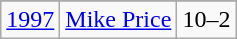<table class=wikitable style="text-align:center">
<tr>
</tr>
<tr>
<td><a href='#'>1997</a></td>
<td align=left><a href='#'>Mike Price</a></td>
<td>10–2</td>
</tr>
</table>
